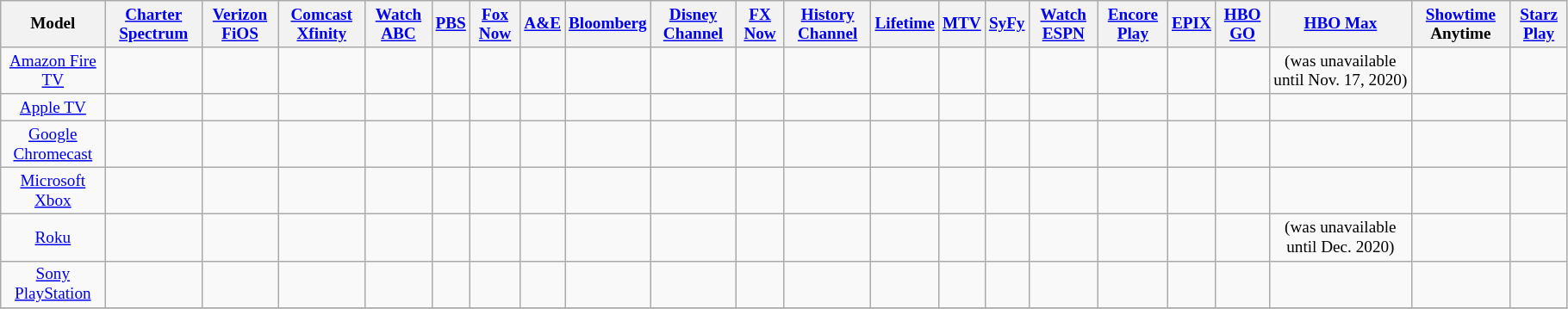<table class="wikitable sortable" style="font-size:80%; width:96%; text-align:center;">
<tr>
<th>Model</th>
<th><a href='#'>Charter Spectrum</a></th>
<th><a href='#'>Verizon FiOS</a></th>
<th><a href='#'>Comcast Xfinity</a></th>
<th><a href='#'>Watch ABC</a></th>
<th><a href='#'>PBS</a></th>
<th><a href='#'>Fox Now</a></th>
<th><a href='#'>A&E</a></th>
<th><a href='#'>Bloomberg</a></th>
<th><a href='#'>Disney Channel</a></th>
<th><a href='#'>FX Now</a></th>
<th><a href='#'>History Channel</a></th>
<th><a href='#'>Lifetime</a></th>
<th><a href='#'>MTV</a></th>
<th><a href='#'>SyFy</a></th>
<th><a href='#'>Watch ESPN</a></th>
<th><a href='#'>Encore Play</a></th>
<th><a href='#'>EPIX</a></th>
<th><a href='#'>HBO GO</a></th>
<th><a href='#'>HBO Max</a></th>
<th><a href='#'>Showtime</a> Anytime</th>
<th><a href='#'>Starz Play</a></th>
</tr>
<tr>
<td><a href='#'>Amazon Fire TV</a></td>
<td></td>
<td></td>
<td></td>
<td></td>
<td></td>
<td></td>
<td></td>
<td></td>
<td></td>
<td></td>
<td></td>
<td></td>
<td></td>
<td></td>
<td></td>
<td></td>
<td></td>
<td></td>
<td> (was unavailable until Nov. 17, 2020) </td>
<td></td>
<td></td>
</tr>
<tr>
<td><a href='#'>Apple TV</a></td>
<td></td>
<td></td>
<td></td>
<td></td>
<td></td>
<td></td>
<td></td>
<td></td>
<td></td>
<td></td>
<td></td>
<td></td>
<td></td>
<td></td>
<td></td>
<td></td>
<td></td>
<td></td>
<td></td>
<td></td>
<td></td>
</tr>
<tr>
<td><a href='#'>Google</a> <a href='#'>Chromecast</a></td>
<td></td>
<td></td>
<td></td>
<td></td>
<td></td>
<td></td>
<td></td>
<td></td>
<td></td>
<td></td>
<td></td>
<td></td>
<td></td>
<td></td>
<td></td>
<td></td>
<td></td>
<td></td>
<td></td>
<td></td>
<td></td>
</tr>
<tr>
<td><a href='#'>Microsoft</a> <a href='#'>Xbox</a></td>
<td></td>
<td></td>
<td></td>
<td></td>
<td></td>
<td></td>
<td></td>
<td></td>
<td></td>
<td></td>
<td></td>
<td></td>
<td></td>
<td></td>
<td></td>
<td></td>
<td></td>
<td></td>
<td></td>
<td></td>
<td></td>
</tr>
<tr>
<td><a href='#'>Roku</a></td>
<td></td>
<td></td>
<td></td>
<td></td>
<td></td>
<td></td>
<td></td>
<td></td>
<td></td>
<td></td>
<td></td>
<td></td>
<td></td>
<td></td>
<td></td>
<td></td>
<td></td>
<td></td>
<td> (was unavailable until Dec. 2020)</td>
<td></td>
<td></td>
</tr>
<tr>
<td><a href='#'>Sony</a> <a href='#'>PlayStation</a></td>
<td></td>
<td></td>
<td></td>
<td></td>
<td></td>
<td></td>
<td></td>
<td></td>
<td></td>
<td></td>
<td></td>
<td></td>
<td></td>
<td></td>
<td></td>
<td></td>
<td></td>
<td></td>
<td></td>
<td></td>
<td></td>
</tr>
<tr>
</tr>
</table>
